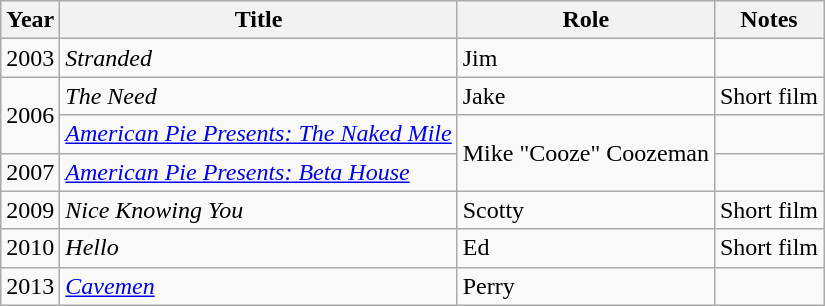<table class="wikitable sortable">
<tr>
<th>Year</th>
<th>Title</th>
<th>Role</th>
<th>Notes</th>
</tr>
<tr>
<td>2003</td>
<td><em>Stranded</em></td>
<td>Jim</td>
<td></td>
</tr>
<tr>
<td rowspan="2">2006</td>
<td><em>The Need</em></td>
<td>Jake</td>
<td>Short film</td>
</tr>
<tr>
<td><em><a href='#'>American Pie Presents: The Naked Mile</a></em></td>
<td rowspan="2">Mike "Cooze" Coozeman</td>
<td></td>
</tr>
<tr>
<td>2007</td>
<td><em><a href='#'>American Pie Presents: Beta House</a></em></td>
<td></td>
</tr>
<tr>
<td>2009</td>
<td><em>Nice Knowing You</em></td>
<td>Scotty</td>
<td>Short film</td>
</tr>
<tr>
<td>2010</td>
<td><em>Hello</em></td>
<td>Ed</td>
<td>Short film</td>
</tr>
<tr>
<td>2013</td>
<td><em><a href='#'>Cavemen</a></em></td>
<td>Perry</td>
<td></td>
</tr>
</table>
